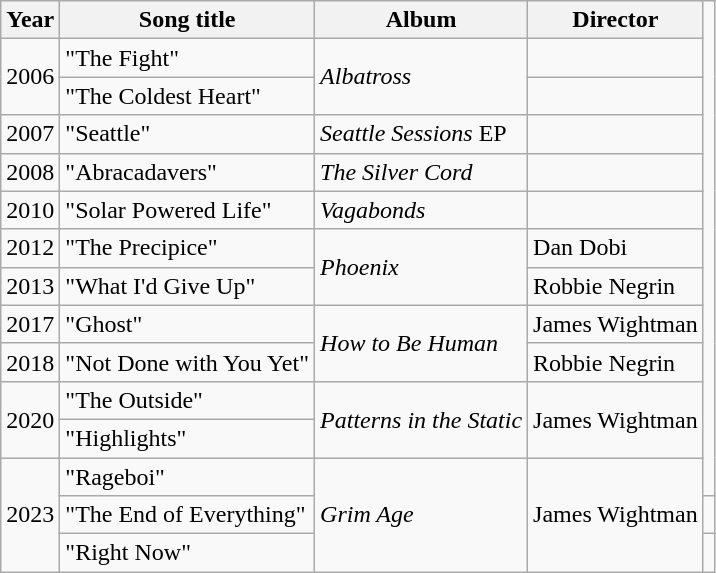<table class="wikitable">
<tr>
<th>Year</th>
<th>Song title</th>
<th>Album</th>
<th>Director</th>
</tr>
<tr>
<td rowspan="2">2006</td>
<td>"The Fight"</td>
<td rowspan="2"><em>Albatross</em></td>
<td></td>
</tr>
<tr>
<td>"The Coldest Heart"</td>
<td></td>
</tr>
<tr>
<td>2007</td>
<td>"Seattle"</td>
<td><em>Seattle Sessions</em> EP</td>
<td></td>
</tr>
<tr>
<td>2008</td>
<td>"Abracadavers"</td>
<td><em>The Silver Cord</em></td>
<td></td>
</tr>
<tr>
<td>2010</td>
<td>"Solar Powered Life"</td>
<td><em>Vagabonds</em></td>
<td></td>
</tr>
<tr>
<td>2012</td>
<td>"The Precipice"</td>
<td rowspan="2"><em>Phoenix</em></td>
<td>Dan Dobi</td>
</tr>
<tr>
<td>2013</td>
<td>"What I'd Give Up"</td>
<td>Robbie Negrin</td>
</tr>
<tr>
<td>2017</td>
<td>"Ghost"</td>
<td rowspan="2"><em>How to Be Human</em></td>
<td>James Wightman</td>
</tr>
<tr>
<td>2018</td>
<td>"Not Done with You Yet"</td>
<td>Robbie Negrin</td>
</tr>
<tr>
<td rowspan="2">2020</td>
<td>"The Outside"</td>
<td rowspan="2"><em>Patterns in the Static</em></td>
<td rowspan="2">James Wightman</td>
</tr>
<tr>
<td>"Highlights"</td>
</tr>
<tr>
<td rowspan="3">2023</td>
<td>"Rageboi"</td>
<td rowspan="3"><em>Grim Age</em></td>
<td rowspan="3">James Wightman</td>
</tr>
<tr>
<td>"The End of Everything"</td>
<td></td>
</tr>
<tr>
<td>"Right Now"</td>
</tr>
</table>
